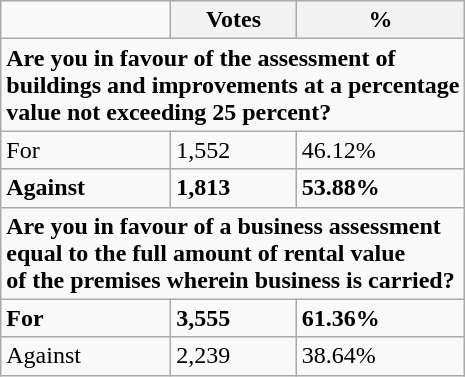<table class="wikitable">
<tr>
<td></td>
<th>Votes</th>
<th>%</th>
</tr>
<tr>
<td colspan="3"><strong>Are you in favour of the assessment of<br> buildings and improvements at a percentage<br> value not exceeding 25 percent?</strong></td>
</tr>
<tr>
<td>For</td>
<td>1,552</td>
<td>46.12%</td>
</tr>
<tr>
<td><strong>Against</strong></td>
<td><strong>1,813</strong></td>
<td><strong>53.88%</strong></td>
</tr>
<tr>
<td colspan="3"><strong>Are you in favour of a business assessment<br> equal to the full amount of rental value<br> of the premises wherein business is carried?</strong></td>
</tr>
<tr>
<td><strong>For</strong></td>
<td><strong>3,555</strong></td>
<td><strong>61.36%</strong></td>
</tr>
<tr>
<td>Against</td>
<td>2,239</td>
<td>38.64%</td>
</tr>
</table>
